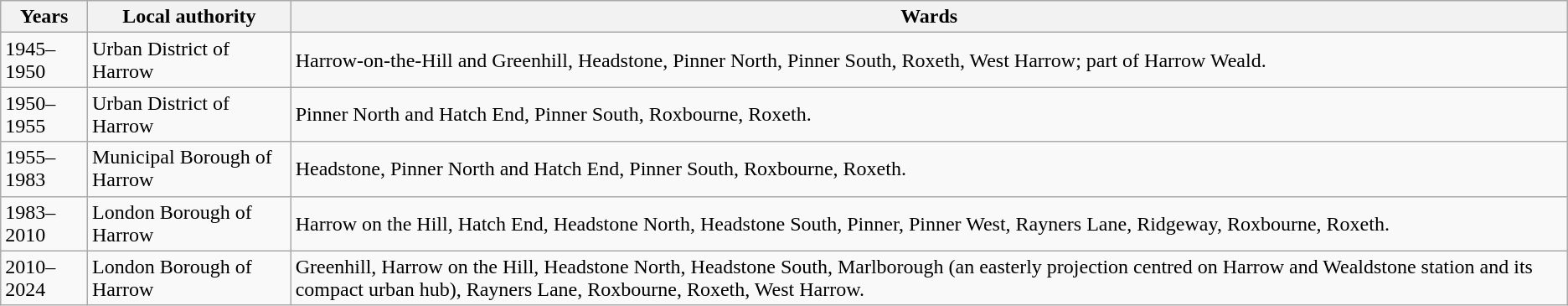<table class="wikitable">
<tr>
<th>Years</th>
<th>Local authority</th>
<th>Wards</th>
</tr>
<tr>
<td>1945–1950</td>
<td>Urban District of Harrow</td>
<td>Harrow-on-the-Hill and Greenhill, Headstone, Pinner North, Pinner South, Roxeth, West Harrow; part of Harrow Weald.</td>
</tr>
<tr>
<td>1950–1955</td>
<td>Urban District of Harrow</td>
<td>Pinner North and Hatch End, Pinner South, Roxbourne, Roxeth.</td>
</tr>
<tr>
<td>1955–1983</td>
<td>Municipal Borough of Harrow</td>
<td>Headstone, Pinner North and Hatch End, Pinner South, Roxbourne, Roxeth.</td>
</tr>
<tr>
<td>1983–2010</td>
<td>London Borough of Harrow</td>
<td>Harrow on the Hill, Hatch End, Headstone North, Headstone South, Pinner, Pinner West, Rayners Lane, Ridgeway, Roxbourne, Roxeth.</td>
</tr>
<tr>
<td>2010–2024</td>
<td>London Borough of Harrow</td>
<td>Greenhill, Harrow on the Hill, Headstone North, Headstone South, Marlborough (an easterly projection centred on Harrow and Wealdstone station and its compact urban hub), Rayners Lane, Roxbourne, Roxeth, West Harrow.</td>
</tr>
</table>
